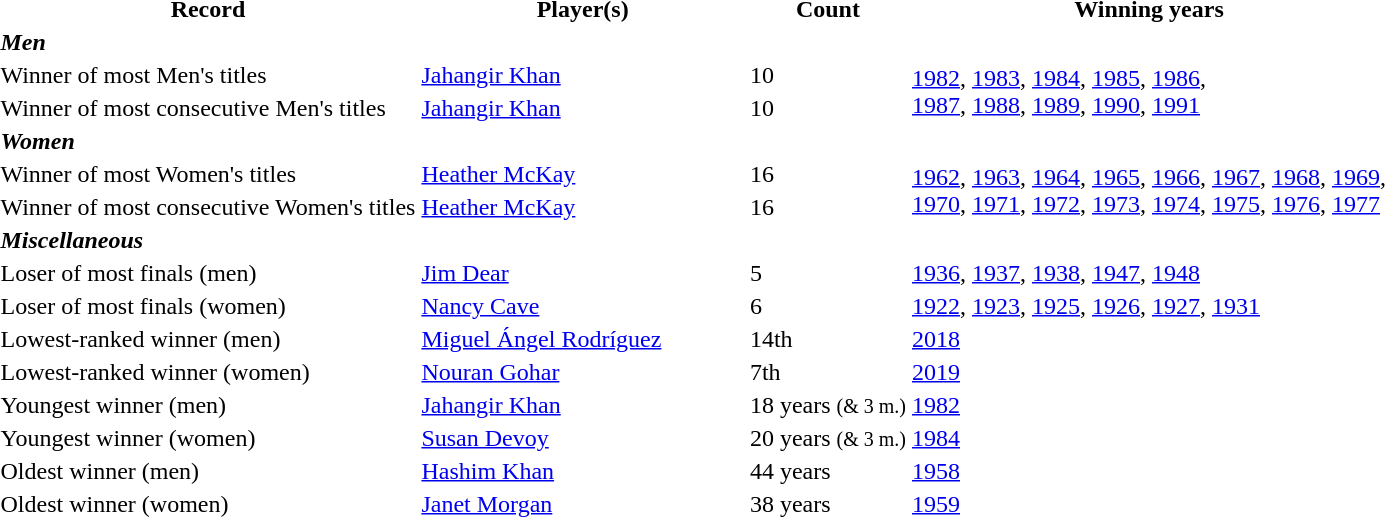<table cla="wikitable">
<tr>
<th><strong>Record</strong></th>
<th width="215"><strong>Player(s)</strong></th>
<th><strong>Count</strong></th>
<th><strong>Winning years</strong></th>
</tr>
<tr>
<td colspan=4><strong><em>Men</em></strong></td>
</tr>
<tr>
<td>Winner of most Men's titles</td>
<td> <a href='#'>Jahangir Khan</a></td>
<td>10</td>
<td rowspan=2><a href='#'>1982</a>, <a href='#'>1983</a>, <a href='#'>1984</a>, <a href='#'>1985</a>, <a href='#'>1986</a>,<br><a href='#'>1987</a>, <a href='#'>1988</a>, <a href='#'>1989</a>, <a href='#'>1990</a>, <a href='#'>1991</a></td>
</tr>
<tr>
<td>Winner of most consecutive Men's titles</td>
<td> <a href='#'>Jahangir Khan</a></td>
<td>10</td>
</tr>
<tr>
<td colspan=4><strong><em>Women</em></strong></td>
</tr>
<tr>
<td>Winner of most Women's titles</td>
<td> <a href='#'>Heather McKay</a></td>
<td>16</td>
<td rowspan=2><a href='#'>1962</a>, <a href='#'>1963</a>, <a href='#'>1964</a>, <a href='#'>1965</a>, <a href='#'>1966</a>, <a href='#'>1967</a>, <a href='#'>1968</a>, <a href='#'>1969</a>,<br><a href='#'>1970</a>, <a href='#'>1971</a>, <a href='#'>1972</a>, <a href='#'>1973</a>, <a href='#'>1974</a>, <a href='#'>1975</a>, <a href='#'>1976</a>, <a href='#'>1977</a></td>
</tr>
<tr>
<td>Winner of most consecutive Women's titles</td>
<td> <a href='#'>Heather McKay</a></td>
<td>16</td>
</tr>
<tr>
<td colspan=4><strong><em>Miscellaneous</em></strong></td>
</tr>
<tr>
<td>Loser of most finals (men)</td>
<td> <a href='#'>Jim Dear</a></td>
<td>5</td>
<td><a href='#'>1936</a>, <a href='#'>1937</a>, <a href='#'>1938</a>, <a href='#'>1947</a>, <a href='#'>1948</a></td>
</tr>
<tr>
<td>Loser of most finals (women)</td>
<td> <a href='#'>Nancy Cave</a></td>
<td>6</td>
<td><a href='#'>1922</a>, <a href='#'>1923</a>, <a href='#'>1925</a>, <a href='#'>1926</a>, <a href='#'>1927</a>, <a href='#'>1931</a></td>
</tr>
<tr>
<td>Lowest-ranked winner (men)</td>
<td> <a href='#'>Miguel Ángel Rodríguez</a></td>
<td>14th</td>
<td><a href='#'>2018</a></td>
</tr>
<tr>
<td>Lowest-ranked winner (women)</td>
<td> <a href='#'>Nouran Gohar</a></td>
<td>7th</td>
<td><a href='#'>2019</a></td>
</tr>
<tr>
<td>Youngest winner (men)</td>
<td> <a href='#'>Jahangir Khan</a></td>
<td>18 years <small>(& 3 m.)</small></td>
<td><a href='#'>1982</a></td>
</tr>
<tr>
<td>Youngest winner (women)</td>
<td> <a href='#'>Susan Devoy</a></td>
<td>20 years <small>(& 3 m.)</small></td>
<td><a href='#'>1984</a></td>
</tr>
<tr>
<td>Oldest winner (men)</td>
<td> <a href='#'>Hashim Khan</a></td>
<td>44 years</td>
<td><a href='#'>1958</a></td>
</tr>
<tr>
<td>Oldest winner (women)</td>
<td> <a href='#'>Janet Morgan</a></td>
<td>38 years</td>
<td><a href='#'>1959</a></td>
</tr>
<tr>
</tr>
</table>
